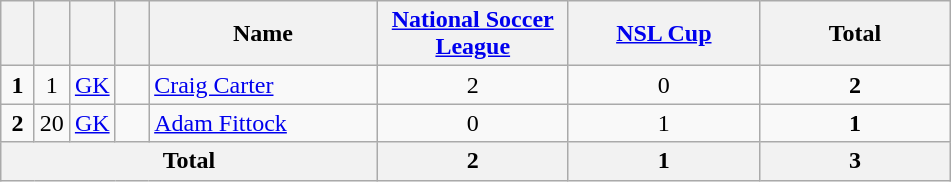<table class="wikitable" style="text-align:center">
<tr>
<th width=15></th>
<th width=15></th>
<th width=15></th>
<th width=15></th>
<th width=145>Name</th>
<th width=120><a href='#'>National Soccer League</a></th>
<th width=120><a href='#'>NSL Cup</a></th>
<th width=120>Total</th>
</tr>
<tr>
<td><strong>1</strong></td>
<td>1</td>
<td><a href='#'>GK</a></td>
<td></td>
<td align=left><a href='#'>Craig Carter</a></td>
<td>2</td>
<td>0</td>
<td><strong>2</strong></td>
</tr>
<tr>
<td><strong>2</strong></td>
<td>20</td>
<td><a href='#'>GK</a></td>
<td></td>
<td align=left><a href='#'>Adam Fittock</a></td>
<td>0</td>
<td>1</td>
<td><strong>1</strong></td>
</tr>
<tr>
<th colspan="5"><strong>Total</strong></th>
<th>2</th>
<th>1</th>
<th>3</th>
</tr>
</table>
